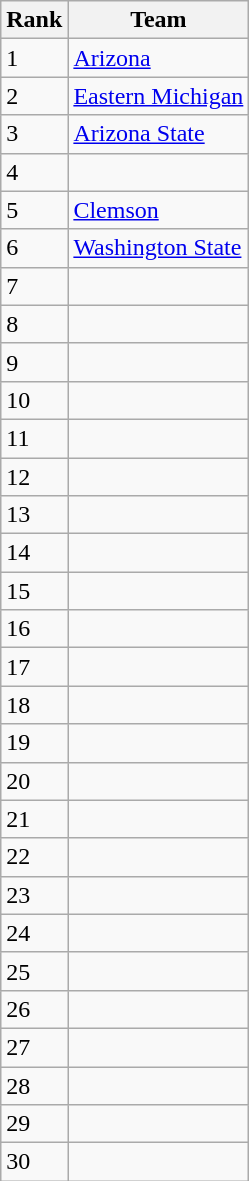<table class=wikitable>
<tr>
<th>Rank</th>
<th>Team</th>
</tr>
<tr>
<td>1</td>
<td><a href='#'>Arizona</a></td>
</tr>
<tr>
<td>2</td>
<td><a href='#'>Eastern Michigan</a></td>
</tr>
<tr>
<td>3</td>
<td><a href='#'>Arizona State</a></td>
</tr>
<tr>
<td>4</td>
<td></td>
</tr>
<tr>
<td>5</td>
<td><a href='#'>Clemson</a></td>
</tr>
<tr>
<td>6</td>
<td><a href='#'>Washington State</a></td>
</tr>
<tr>
<td>7</td>
<td></td>
</tr>
<tr>
<td>8</td>
<td></td>
</tr>
<tr>
<td>9</td>
<td></td>
</tr>
<tr>
<td>10</td>
<td></td>
</tr>
<tr>
<td>11</td>
<td></td>
</tr>
<tr>
<td>12</td>
<td></td>
</tr>
<tr>
<td>13</td>
<td></td>
</tr>
<tr>
<td>14</td>
<td></td>
</tr>
<tr>
<td>15</td>
<td></td>
</tr>
<tr>
<td>16</td>
<td></td>
</tr>
<tr>
<td>17</td>
<td></td>
</tr>
<tr>
<td>18</td>
<td></td>
</tr>
<tr>
<td>19</td>
<td></td>
</tr>
<tr>
<td>20</td>
<td></td>
</tr>
<tr>
<td>21</td>
<td></td>
</tr>
<tr>
<td>22</td>
<td></td>
</tr>
<tr>
<td>23</td>
<td></td>
</tr>
<tr>
<td>24</td>
<td></td>
</tr>
<tr>
<td>25</td>
<td></td>
</tr>
<tr>
<td>26</td>
<td></td>
</tr>
<tr>
<td>27</td>
<td></td>
</tr>
<tr>
<td>28</td>
<td></td>
</tr>
<tr>
<td>29</td>
<td></td>
</tr>
<tr>
<td>30</td>
<td></td>
</tr>
</table>
